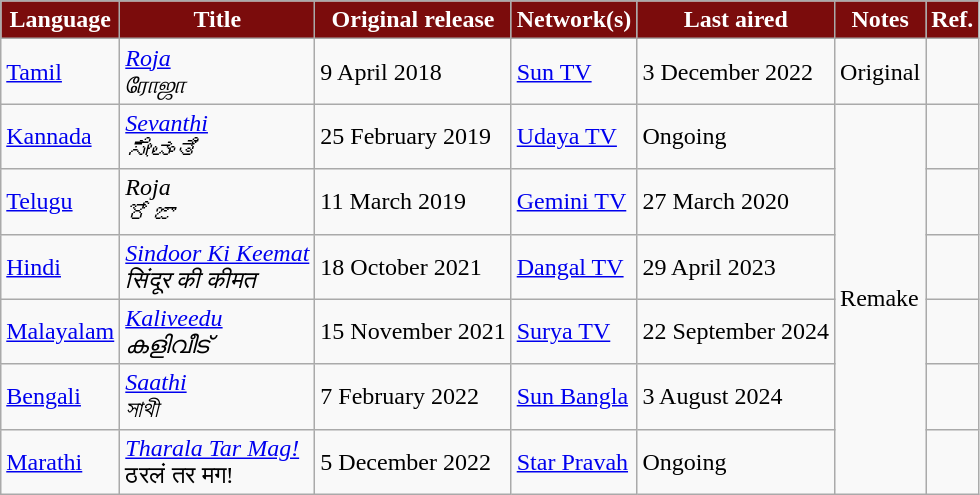<table class="wikitable" style="margin-right:0;">
<tr style="color:white">
<th style="background:#7b0c0c; ">Language</th>
<th style="background:#7b0c0c; ">Title</th>
<th style="background:#7b0c0c; ">Original release</th>
<th style="background:#7b0c0c; ">Network(s)</th>
<th style="background:#7b0c0c; ">Last aired</th>
<th style="background:#7b0c0c; ">Notes</th>
<th style="background:#7b0c0c; ">Ref.</th>
</tr>
<tr>
<td><a href='#'>Tamil</a></td>
<td><em><a href='#'>Roja</a></em> <br> <em>ரோஜா</em></td>
<td>9 April 2018</td>
<td><a href='#'>Sun TV</a></td>
<td>3 December 2022</td>
<td>Original</td>
<td></td>
</tr>
<tr>
<td><a href='#'>Kannada</a></td>
<td><em><a href='#'>Sevanthi</a></em> <br> <em>ಸೇವಂತಿ</em></td>
<td>25 February 2019</td>
<td><a href='#'>Udaya TV</a></td>
<td>Ongoing</td>
<td rowspan="6">Remake</td>
<td></td>
</tr>
<tr>
<td><a href='#'>Telugu</a></td>
<td><em>Roja</em> <br> <em>రోజా</em></td>
<td>11 March 2019</td>
<td><a href='#'>Gemini TV</a></td>
<td>27 March 2020</td>
<td></td>
</tr>
<tr>
<td><a href='#'>Hindi</a></td>
<td><em><a href='#'>Sindoor Ki Keemat</a></em> <br> <em>सिंदूर की कीमत</em></td>
<td>18 October 2021</td>
<td><a href='#'>Dangal TV</a></td>
<td>29 April 2023</td>
<td></td>
</tr>
<tr>
<td><a href='#'>Malayalam</a></td>
<td><em><a href='#'>Kaliveedu</a></em> <br> <em>കളിവീട്</em></td>
<td>15 November 2021</td>
<td><a href='#'>Surya TV</a></td>
<td>22 September 2024</td>
<td></td>
</tr>
<tr>
<td><a href='#'>Bengali</a></td>
<td><em><a href='#'>Saathi</a></em> <br> <em>সাথী</em></td>
<td>7 February 2022</td>
<td><a href='#'>Sun Bangla</a></td>
<td>3 August 2024</td>
<td></td>
</tr>
<tr>
<td><a href='#'>Marathi</a></td>
<td><em><a href='#'>Tharala Tar Mag!</a> <br> </em>ठरलं तर मग!<em></td>
<td>5 December 2022</td>
<td><a href='#'>Star Pravah</a></td>
<td>Ongoing</td>
<td></td>
</tr>
</table>
